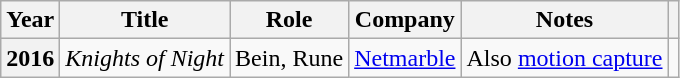<table class="wikitable plainrowheaders sortable">
<tr>
<th scope="col">Year</th>
<th scope="col">Title</th>
<th scope="col">Role</th>
<th scope="col">Company</th>
<th scope="col" class="unsortable">Notes</th>
<th scope="col" class="unsortable"></th>
</tr>
<tr>
<th scope="row">2016</th>
<td><em>Knights of Night</em></td>
<td>Bein, Rune</td>
<td><a href='#'>Netmarble</a></td>
<td>Also <a href='#'>motion capture</a></td>
<td style="text-align:center"></td>
</tr>
</table>
